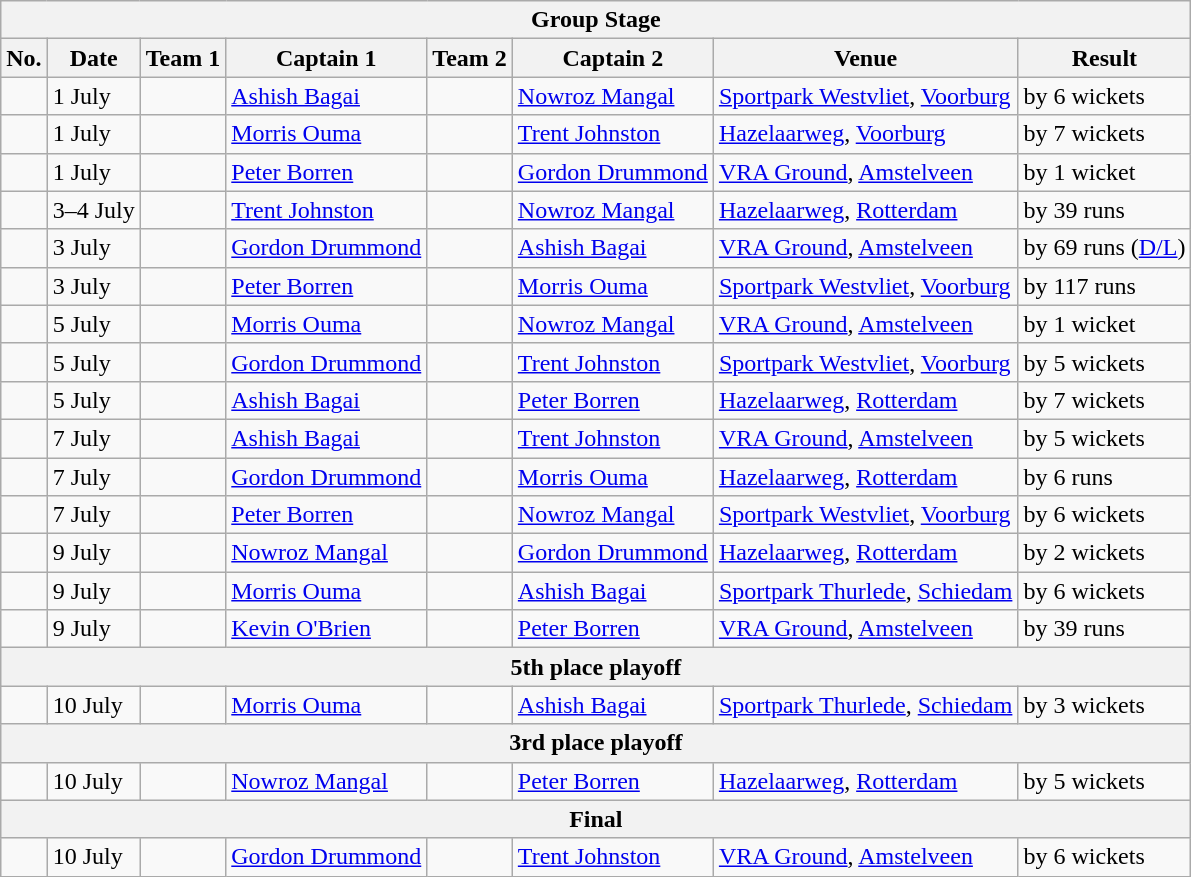<table class="wikitable">
<tr>
<th colspan="9">Group Stage</th>
</tr>
<tr>
<th>No.</th>
<th>Date</th>
<th>Team 1</th>
<th>Captain 1</th>
<th>Team 2</th>
<th>Captain 2</th>
<th>Venue</th>
<th>Result</th>
</tr>
<tr>
<td></td>
<td>1 July</td>
<td></td>
<td><a href='#'>Ashish Bagai</a></td>
<td></td>
<td><a href='#'>Nowroz Mangal</a></td>
<td><a href='#'>Sportpark Westvliet</a>, <a href='#'>Voorburg</a></td>
<td> by 6 wickets</td>
</tr>
<tr>
<td></td>
<td>1 July</td>
<td></td>
<td><a href='#'>Morris Ouma</a></td>
<td></td>
<td><a href='#'>Trent Johnston</a></td>
<td><a href='#'>Hazelaarweg</a>, <a href='#'>Voorburg</a></td>
<td> by 7 wickets</td>
</tr>
<tr>
<td></td>
<td>1 July</td>
<td></td>
<td><a href='#'>Peter Borren</a></td>
<td></td>
<td><a href='#'>Gordon Drummond</a></td>
<td><a href='#'>VRA Ground</a>, <a href='#'>Amstelveen</a></td>
<td> by 1 wicket</td>
</tr>
<tr>
<td></td>
<td>3–4 July</td>
<td></td>
<td><a href='#'>Trent Johnston</a></td>
<td></td>
<td><a href='#'>Nowroz Mangal</a></td>
<td><a href='#'>Hazelaarweg</a>, <a href='#'>Rotterdam</a></td>
<td> by 39 runs</td>
</tr>
<tr>
<td></td>
<td>3 July</td>
<td></td>
<td><a href='#'>Gordon Drummond</a></td>
<td></td>
<td><a href='#'>Ashish Bagai</a></td>
<td><a href='#'>VRA Ground</a>, <a href='#'>Amstelveen</a></td>
<td> by 69 runs (<a href='#'>D/L</a>)</td>
</tr>
<tr>
<td></td>
<td>3 July</td>
<td></td>
<td><a href='#'>Peter Borren</a></td>
<td></td>
<td><a href='#'>Morris Ouma</a></td>
<td><a href='#'>Sportpark Westvliet</a>, <a href='#'>Voorburg</a></td>
<td> by 117 runs</td>
</tr>
<tr>
<td></td>
<td>5 July</td>
<td></td>
<td><a href='#'>Morris Ouma</a></td>
<td></td>
<td><a href='#'>Nowroz Mangal</a></td>
<td><a href='#'>VRA Ground</a>, <a href='#'>Amstelveen</a></td>
<td> by 1 wicket</td>
</tr>
<tr>
<td></td>
<td>5 July</td>
<td></td>
<td><a href='#'>Gordon Drummond</a></td>
<td></td>
<td><a href='#'>Trent Johnston</a></td>
<td><a href='#'>Sportpark Westvliet</a>, <a href='#'>Voorburg</a></td>
<td> by 5 wickets</td>
</tr>
<tr>
<td></td>
<td>5 July</td>
<td></td>
<td><a href='#'>Ashish Bagai</a></td>
<td></td>
<td><a href='#'>Peter Borren</a></td>
<td><a href='#'>Hazelaarweg</a>, <a href='#'>Rotterdam</a></td>
<td> by 7 wickets</td>
</tr>
<tr>
<td></td>
<td>7 July</td>
<td></td>
<td><a href='#'>Ashish Bagai</a></td>
<td></td>
<td><a href='#'>Trent Johnston</a></td>
<td><a href='#'>VRA Ground</a>, <a href='#'>Amstelveen</a></td>
<td> by 5 wickets</td>
</tr>
<tr>
<td></td>
<td>7 July</td>
<td></td>
<td><a href='#'>Gordon Drummond</a></td>
<td></td>
<td><a href='#'>Morris Ouma</a></td>
<td><a href='#'>Hazelaarweg</a>, <a href='#'>Rotterdam</a></td>
<td> by 6 runs</td>
</tr>
<tr>
<td></td>
<td>7 July</td>
<td></td>
<td><a href='#'>Peter Borren</a></td>
<td></td>
<td><a href='#'>Nowroz Mangal</a></td>
<td><a href='#'>Sportpark Westvliet</a>, <a href='#'>Voorburg</a></td>
<td> by 6 wickets</td>
</tr>
<tr>
<td></td>
<td>9 July</td>
<td></td>
<td><a href='#'>Nowroz Mangal</a></td>
<td></td>
<td><a href='#'>Gordon Drummond</a></td>
<td><a href='#'>Hazelaarweg</a>, <a href='#'>Rotterdam</a></td>
<td> by 2 wickets</td>
</tr>
<tr>
<td></td>
<td>9 July</td>
<td></td>
<td><a href='#'>Morris Ouma</a></td>
<td></td>
<td><a href='#'>Ashish Bagai</a></td>
<td><a href='#'>Sportpark Thurlede</a>, <a href='#'>Schiedam</a></td>
<td> by 6 wickets</td>
</tr>
<tr>
<td></td>
<td>9 July</td>
<td></td>
<td><a href='#'>Kevin O'Brien</a></td>
<td></td>
<td><a href='#'>Peter Borren</a></td>
<td><a href='#'>VRA Ground</a>, <a href='#'>Amstelveen</a></td>
<td> by 39 runs</td>
</tr>
<tr>
<th colspan="9">5th place playoff</th>
</tr>
<tr>
<td></td>
<td>10 July</td>
<td></td>
<td><a href='#'>Morris Ouma</a></td>
<td></td>
<td><a href='#'>Ashish Bagai</a></td>
<td><a href='#'>Sportpark Thurlede</a>, <a href='#'>Schiedam</a></td>
<td> by 3 wickets</td>
</tr>
<tr>
<th colspan="9">3rd place playoff</th>
</tr>
<tr>
<td></td>
<td>10 July</td>
<td></td>
<td><a href='#'>Nowroz Mangal</a></td>
<td></td>
<td><a href='#'>Peter Borren</a></td>
<td><a href='#'>Hazelaarweg</a>, <a href='#'>Rotterdam</a></td>
<td> by 5 wickets</td>
</tr>
<tr>
<th colspan="9">Final</th>
</tr>
<tr>
<td></td>
<td>10 July</td>
<td></td>
<td><a href='#'>Gordon Drummond</a></td>
<td></td>
<td><a href='#'>Trent Johnston</a></td>
<td><a href='#'>VRA Ground</a>, <a href='#'>Amstelveen</a></td>
<td> by 6 wickets</td>
</tr>
</table>
